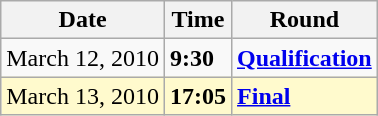<table class="wikitable">
<tr>
<th>Date</th>
<th>Time</th>
<th>Round</th>
</tr>
<tr>
<td>March 12, 2010</td>
<td><strong>9:30</strong></td>
<td><strong><a href='#'>Qualification</a></strong></td>
</tr>
<tr style=background:lemonchiffon>
<td>March 13, 2010</td>
<td><strong>17:05</strong></td>
<td><strong><a href='#'>Final</a></strong></td>
</tr>
</table>
